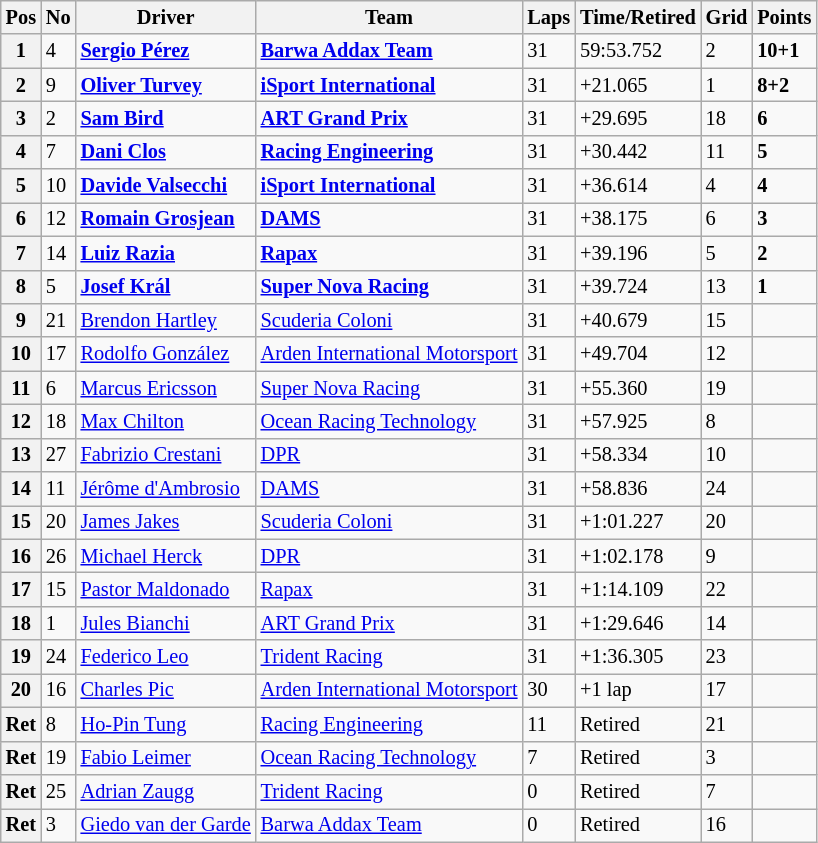<table class="wikitable" style="font-size:85%">
<tr>
<th>Pos</th>
<th>No</th>
<th>Driver</th>
<th>Team</th>
<th>Laps</th>
<th>Time/Retired</th>
<th>Grid</th>
<th>Points</th>
</tr>
<tr>
<th>1</th>
<td>4</td>
<td> <strong><a href='#'>Sergio Pérez</a></strong></td>
<td><strong><a href='#'>Barwa Addax Team</a></strong></td>
<td>31</td>
<td>59:53.752</td>
<td>2</td>
<td><strong>10+1</strong></td>
</tr>
<tr>
<th>2</th>
<td>9</td>
<td> <strong><a href='#'>Oliver Turvey</a></strong></td>
<td><strong><a href='#'>iSport International</a></strong></td>
<td>31</td>
<td>+21.065</td>
<td>1</td>
<td><strong>8+2</strong></td>
</tr>
<tr>
<th>3</th>
<td>2</td>
<td> <strong><a href='#'>Sam Bird</a></strong></td>
<td><strong><a href='#'>ART Grand Prix</a></strong></td>
<td>31</td>
<td>+29.695</td>
<td>18</td>
<td><strong>6</strong></td>
</tr>
<tr>
<th>4</th>
<td>7</td>
<td> <strong><a href='#'>Dani Clos</a></strong></td>
<td><strong><a href='#'>Racing Engineering</a></strong></td>
<td>31</td>
<td>+30.442</td>
<td>11</td>
<td><strong>5</strong></td>
</tr>
<tr>
<th>5</th>
<td>10</td>
<td> <strong><a href='#'>Davide Valsecchi</a></strong></td>
<td><strong><a href='#'>iSport International</a></strong></td>
<td>31</td>
<td>+36.614</td>
<td>4</td>
<td><strong>4</strong></td>
</tr>
<tr>
<th>6</th>
<td>12</td>
<td> <strong><a href='#'>Romain Grosjean</a></strong></td>
<td><strong><a href='#'>DAMS</a></strong></td>
<td>31</td>
<td>+38.175</td>
<td>6</td>
<td><strong>3</strong></td>
</tr>
<tr>
<th>7</th>
<td>14</td>
<td> <strong><a href='#'>Luiz Razia</a></strong></td>
<td><strong><a href='#'>Rapax</a></strong></td>
<td>31</td>
<td>+39.196</td>
<td>5</td>
<td><strong>2</strong></td>
</tr>
<tr>
<th>8</th>
<td>5</td>
<td> <strong><a href='#'>Josef Král</a></strong></td>
<td><strong><a href='#'>Super Nova Racing</a></strong></td>
<td>31</td>
<td>+39.724</td>
<td>13</td>
<td><strong>1</strong></td>
</tr>
<tr>
<th>9</th>
<td>21</td>
<td> <a href='#'>Brendon Hartley</a></td>
<td><a href='#'>Scuderia Coloni</a></td>
<td>31</td>
<td>+40.679</td>
<td>15</td>
<td></td>
</tr>
<tr>
<th>10</th>
<td>17</td>
<td> <a href='#'>Rodolfo González</a></td>
<td><a href='#'>Arden International Motorsport</a></td>
<td>31</td>
<td>+49.704</td>
<td>12</td>
<td></td>
</tr>
<tr>
<th>11</th>
<td>6</td>
<td> <a href='#'>Marcus Ericsson</a></td>
<td><a href='#'>Super Nova Racing</a></td>
<td>31</td>
<td>+55.360</td>
<td>19</td>
<td></td>
</tr>
<tr>
<th>12</th>
<td>18</td>
<td> <a href='#'>Max Chilton</a></td>
<td><a href='#'>Ocean Racing Technology</a></td>
<td>31</td>
<td>+57.925</td>
<td>8</td>
<td></td>
</tr>
<tr>
<th>13</th>
<td>27</td>
<td> <a href='#'>Fabrizio Crestani</a></td>
<td><a href='#'>DPR</a></td>
<td>31</td>
<td>+58.334</td>
<td>10</td>
<td></td>
</tr>
<tr>
<th>14</th>
<td>11</td>
<td> <a href='#'>Jérôme d'Ambrosio</a></td>
<td><a href='#'>DAMS</a></td>
<td>31</td>
<td>+58.836</td>
<td>24</td>
<td></td>
</tr>
<tr>
<th>15</th>
<td>20</td>
<td> <a href='#'>James Jakes</a></td>
<td><a href='#'>Scuderia Coloni</a></td>
<td>31</td>
<td>+1:01.227</td>
<td>20</td>
<td></td>
</tr>
<tr>
<th>16</th>
<td>26</td>
<td> <a href='#'>Michael Herck</a></td>
<td><a href='#'>DPR</a></td>
<td>31</td>
<td>+1:02.178</td>
<td>9</td>
<td></td>
</tr>
<tr>
<th>17</th>
<td>15</td>
<td> <a href='#'>Pastor Maldonado</a></td>
<td><a href='#'>Rapax</a></td>
<td>31</td>
<td>+1:14.109</td>
<td>22</td>
<td></td>
</tr>
<tr>
<th>18</th>
<td>1</td>
<td> <a href='#'>Jules Bianchi</a></td>
<td><a href='#'>ART Grand Prix</a></td>
<td>31</td>
<td>+1:29.646</td>
<td>14</td>
<td></td>
</tr>
<tr>
<th>19</th>
<td>24</td>
<td> <a href='#'>Federico Leo</a></td>
<td><a href='#'>Trident Racing</a></td>
<td>31</td>
<td>+1:36.305</td>
<td>23</td>
<td></td>
</tr>
<tr>
<th>20</th>
<td>16</td>
<td> <a href='#'>Charles Pic</a></td>
<td><a href='#'>Arden International Motorsport</a></td>
<td>30</td>
<td>+1 lap</td>
<td>17</td>
<td></td>
</tr>
<tr>
<th>Ret</th>
<td>8</td>
<td> <a href='#'>Ho-Pin Tung</a></td>
<td><a href='#'>Racing Engineering</a></td>
<td>11</td>
<td>Retired</td>
<td>21</td>
<td></td>
</tr>
<tr>
<th>Ret</th>
<td>19</td>
<td> <a href='#'>Fabio Leimer</a></td>
<td><a href='#'>Ocean Racing Technology</a></td>
<td>7</td>
<td>Retired</td>
<td>3</td>
<td></td>
</tr>
<tr>
<th>Ret</th>
<td>25</td>
<td> <a href='#'>Adrian Zaugg</a></td>
<td><a href='#'>Trident Racing</a></td>
<td>0</td>
<td>Retired</td>
<td>7</td>
<td></td>
</tr>
<tr>
<th>Ret</th>
<td>3</td>
<td> <a href='#'>Giedo van der Garde</a></td>
<td><a href='#'>Barwa Addax Team</a></td>
<td>0</td>
<td>Retired</td>
<td>16</td>
<td></td>
</tr>
</table>
